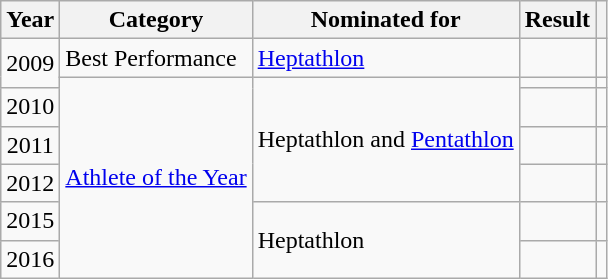<table class="wikitable plainrowheaders">
<tr>
<th scope="col">Year</th>
<th scope="col">Category</th>
<th scope="col">Nominated for</th>
<th scope="col">Result</th>
<th scope="col"></th>
</tr>
<tr>
<td rowspan = "2" align="center">2009</td>
<td>Best Performance</td>
<td><a href='#'>Heptathlon</a></td>
<td></td>
<td></td>
</tr>
<tr>
<td rowspan = "6"><a href='#'>Athlete of the Year</a></td>
<td rowspan = "4">Heptathlon and <a href='#'>Pentathlon</a></td>
<td></td>
<td></td>
</tr>
<tr>
<td align="center">2010</td>
<td></td>
<td></td>
</tr>
<tr>
<td align="center">2011</td>
<td></td>
<td></td>
</tr>
<tr>
<td align="center">2012</td>
<td></td>
<td></td>
</tr>
<tr>
<td align="center">2015</td>
<td rowspan = "2">Heptathlon</td>
<td></td>
<td></td>
</tr>
<tr>
<td align="center">2016</td>
<td></td>
<td></td>
</tr>
</table>
